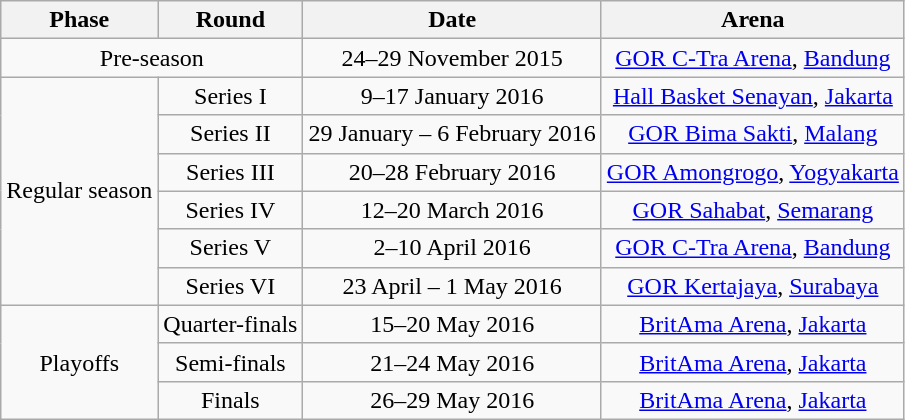<table class="wikitable" style="text-align:center">
<tr>
<th>Phase</th>
<th>Round</th>
<th>Date</th>
<th>Arena</th>
</tr>
<tr>
<td colspan=2>Pre-season</td>
<td>24–29 November 2015</td>
<td><a href='#'>GOR C-Tra Arena</a>, <a href='#'>Bandung</a></td>
</tr>
<tr>
<td rowspan=6>Regular season</td>
<td>Series I</td>
<td>9–17 January 2016</td>
<td><a href='#'>Hall Basket Senayan</a>, <a href='#'>Jakarta</a></td>
</tr>
<tr>
<td>Series II</td>
<td>29 January – 6 February 2016</td>
<td><a href='#'>GOR Bima Sakti</a>, <a href='#'>Malang</a></td>
</tr>
<tr>
<td>Series III</td>
<td>20–28 February 2016</td>
<td><a href='#'>GOR Amongrogo</a>, <a href='#'>Yogyakarta</a></td>
</tr>
<tr>
<td>Series IV</td>
<td>12–20 March 2016</td>
<td><a href='#'>GOR Sahabat</a>, <a href='#'>Semarang</a></td>
</tr>
<tr>
<td>Series V</td>
<td>2–10 April 2016</td>
<td><a href='#'>GOR C-Tra Arena</a>, <a href='#'>Bandung</a></td>
</tr>
<tr>
<td>Series VI</td>
<td>23 April – 1 May 2016</td>
<td><a href='#'>GOR Kertajaya</a>, <a href='#'>Surabaya</a></td>
</tr>
<tr>
<td rowspan=6>Playoffs</td>
<td>Quarter-finals</td>
<td>15–20 May 2016</td>
<td><a href='#'>BritAma Arena</a>, <a href='#'>Jakarta</a></td>
</tr>
<tr>
<td>Semi-finals</td>
<td>21–24 May 2016</td>
<td><a href='#'>BritAma Arena</a>, <a href='#'>Jakarta</a></td>
</tr>
<tr>
<td>Finals</td>
<td>26–29 May 2016</td>
<td><a href='#'>BritAma Arena</a>, <a href='#'>Jakarta</a></td>
</tr>
</table>
